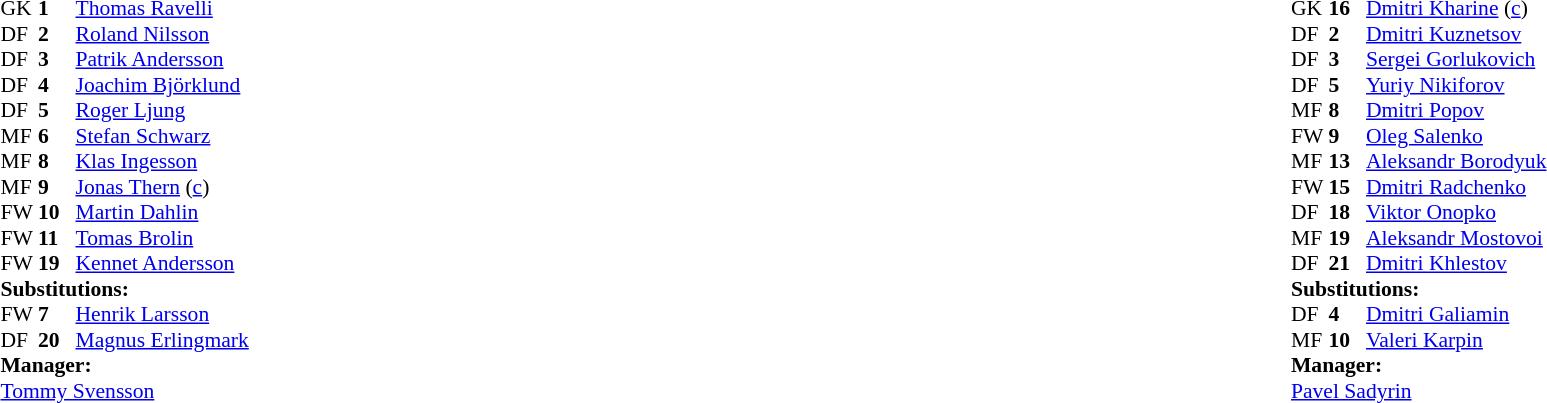<table width="100%">
<tr>
<td valign="top" width="50%"><br><table style="font-size: 90%" cellspacing="0" cellpadding="0">
<tr>
<th width="25"></th>
<th width="25"></th>
</tr>
<tr>
<td>GK</td>
<td><strong>1</strong></td>
<td><a href='#'>Thomas Ravelli</a></td>
</tr>
<tr>
<td>DF</td>
<td><strong>2</strong></td>
<td><a href='#'>Roland Nilsson</a></td>
</tr>
<tr>
<td>DF</td>
<td><strong>3</strong></td>
<td><a href='#'>Patrik Andersson</a></td>
</tr>
<tr>
<td>DF</td>
<td><strong>4</strong></td>
<td><a href='#'>Joachim Björklund</a></td>
<td></td>
<td></td>
</tr>
<tr>
<td>DF</td>
<td><strong>5</strong></td>
<td><a href='#'>Roger Ljung</a></td>
</tr>
<tr>
<td>MF</td>
<td><strong>6</strong></td>
<td><a href='#'>Stefan Schwarz</a></td>
<td></td>
</tr>
<tr>
<td>MF</td>
<td><strong>8</strong></td>
<td><a href='#'>Klas Ingesson</a></td>
</tr>
<tr>
<td>MF</td>
<td><strong>9</strong></td>
<td><a href='#'>Jonas Thern</a> (<a href='#'>c</a>)</td>
</tr>
<tr>
<td>FW</td>
<td><strong>10</strong></td>
<td><a href='#'>Martin Dahlin</a></td>
<td></td>
</tr>
<tr>
<td>FW</td>
<td><strong>11</strong></td>
<td><a href='#'>Tomas Brolin</a></td>
</tr>
<tr>
<td>FW</td>
<td><strong>19</strong></td>
<td><a href='#'>Kennet Andersson</a></td>
<td></td>
<td></td>
</tr>
<tr>
<td colspan=3><strong>Substitutions:</strong></td>
</tr>
<tr>
<td>FW</td>
<td><strong>7</strong></td>
<td><a href='#'>Henrik Larsson</a></td>
<td></td>
<td></td>
</tr>
<tr>
<td>DF</td>
<td><strong>20</strong></td>
<td><a href='#'>Magnus Erlingmark</a></td>
<td></td>
<td></td>
</tr>
<tr>
<td colspan=3><strong>Manager:</strong></td>
</tr>
<tr>
<td colspan="4"><a href='#'>Tommy Svensson</a></td>
</tr>
</table>
</td>
<td></td>
<td valign="top" width="50%"><br><table style="font-size: 90%" cellspacing="0" cellpadding="0" align=center>
<tr>
<th width="25"></th>
<th width="25"></th>
</tr>
<tr>
<td>GK</td>
<td><strong>16</strong></td>
<td><a href='#'>Dmitri Kharine</a> (<a href='#'>c</a>)</td>
<td></td>
</tr>
<tr>
<td>DF</td>
<td><strong>2</strong></td>
<td><a href='#'>Dmitri Kuznetsov</a></td>
</tr>
<tr>
<td>DF</td>
<td><strong>3</strong></td>
<td><a href='#'>Sergei Gorlukovich</a></td>
<td></td>
</tr>
<tr>
<td>DF</td>
<td><strong>5</strong></td>
<td><a href='#'>Yuriy Nikiforov</a></td>
</tr>
<tr>
<td>MF</td>
<td><strong>8</strong></td>
<td><a href='#'>Dmitri Popov</a></td>
<td></td>
<td></td>
</tr>
<tr>
<td>FW</td>
<td><strong>9</strong></td>
<td><a href='#'>Oleg Salenko</a></td>
</tr>
<tr>
<td>MF</td>
<td><strong>13</strong></td>
<td><a href='#'>Aleksandr Borodyuk</a></td>
<td></td>
<td></td>
</tr>
<tr>
<td>FW</td>
<td><strong>15</strong></td>
<td><a href='#'>Dmitri Radchenko</a></td>
</tr>
<tr>
<td>DF</td>
<td><strong>18</strong></td>
<td><a href='#'>Viktor Onopko</a></td>
</tr>
<tr>
<td>MF</td>
<td><strong>19</strong></td>
<td><a href='#'>Aleksandr Mostovoi</a></td>
</tr>
<tr>
<td>DF</td>
<td><strong>21</strong></td>
<td><a href='#'>Dmitri Khlestov</a></td>
</tr>
<tr>
<td colspan=3><strong>Substitutions:</strong></td>
</tr>
<tr>
<td>DF</td>
<td><strong>4</strong></td>
<td><a href='#'>Dmitri Galiamin</a></td>
<td></td>
<td></td>
</tr>
<tr>
<td>MF</td>
<td><strong>10</strong></td>
<td><a href='#'>Valeri Karpin</a></td>
<td></td>
<td></td>
</tr>
<tr>
<td colspan=3><strong>Manager:</strong></td>
</tr>
<tr>
<td colspan="4"><a href='#'>Pavel Sadyrin</a></td>
</tr>
</table>
</td>
</tr>
</table>
